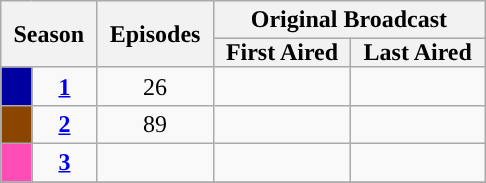<table class="wikitable" style="text-align:center">
<tr>
<th style="padding: 0 8px" colspan="2" rowspan="2">Season</th>
<th style="padding: 0 8px" rowspan="2">Episodes</th>
<th colspan="2">Original Broadcast</th>
</tr>
<tr>
<th style="padding: 0 8px">First Aired</th>
<th style="padding: 0 8px">Last Aired</th>
</tr>
<tr>
<td style="background:#0000A0"></td>
<td align="center"><strong><a href='#'>1</a></strong></td>
<td>26</td>
<td align="center"></td>
<td></td>
</tr>
<tr>
<td style="background:#8A4500"></td>
<td align="center"><strong><a href='#'>2</a></strong></td>
<td>89</td>
<td align="center"></td>
<td></td>
</tr>
<tr>
<td style="background:#FF4DB8"></td>
<td align="center"><strong><a href='#'>3</a></strong></td>
<td></td>
<td align="center"></td>
<td></td>
</tr>
<tr>
</tr>
</table>
